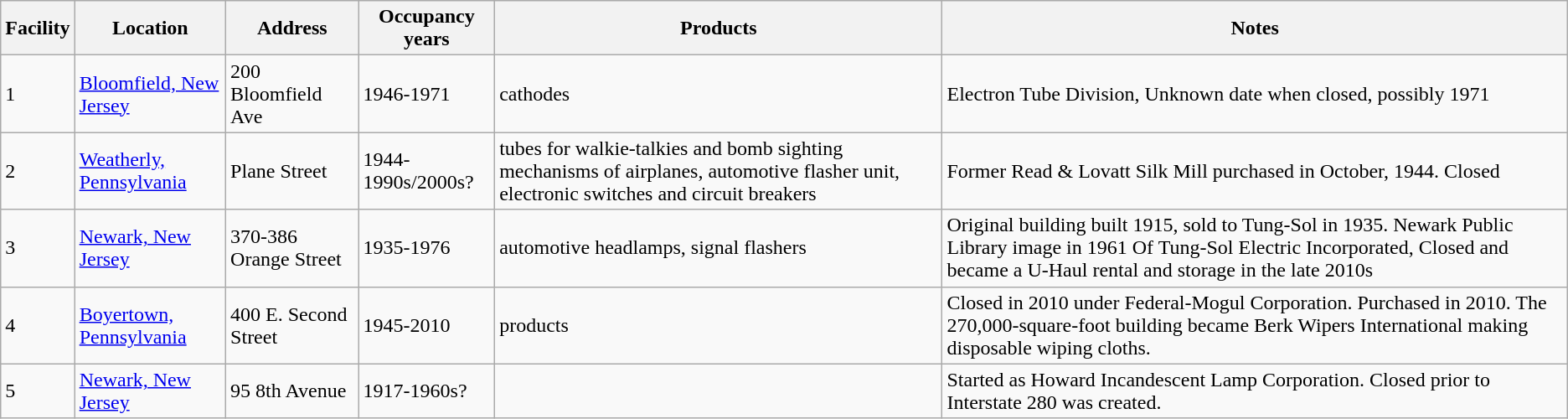<table class="wikitable">
<tr>
<th>Facility</th>
<th>Location</th>
<th>Address</th>
<th>Occupancy years</th>
<th>Products</th>
<th>Notes</th>
</tr>
<tr>
<td>1</td>
<td><a href='#'>Bloomfield, New Jersey</a></td>
<td>200 Bloomfield Ave</td>
<td>1946-1971</td>
<td>cathodes</td>
<td>Electron Tube Division, Unknown date when closed, possibly 1971</td>
</tr>
<tr>
<td>2</td>
<td><a href='#'>Weatherly, Pennsylvania</a></td>
<td>Plane Street</td>
<td>1944-1990s/2000s?</td>
<td>tubes for walkie-talkies and bomb sighting mechanisms of airplanes, automotive flasher unit, electronic switches and circuit breakers</td>
<td>Former Read & Lovatt Silk Mill purchased in October, 1944. Closed</td>
</tr>
<tr>
<td>3</td>
<td><a href='#'>Newark, New Jersey</a></td>
<td>370-386 Orange Street</td>
<td>1935-1976</td>
<td>automotive headlamps, signal flashers</td>
<td>Original building built 1915, sold to Tung-Sol in 1935. Newark Public Library image in 1961 Of Tung-Sol Electric Incorporated,  Closed and became a U-Haul rental and storage in the late 2010s</td>
</tr>
<tr>
<td>4</td>
<td><a href='#'>Boyertown, Pennsylvania</a></td>
<td>400 E. Second Street</td>
<td>1945-2010</td>
<td>products</td>
<td>Closed in 2010 under Federal-Mogul Corporation. Purchased in 2010. The 270,000-square-foot building became Berk Wipers International making disposable wiping cloths.</td>
</tr>
<tr>
<td>5</td>
<td><a href='#'>Newark, New Jersey</a></td>
<td>95 8th Avenue</td>
<td>1917-1960s?</td>
<td></td>
<td>Started as Howard Incandescent Lamp Corporation. Closed prior to Interstate 280 was created.</td>
</tr>
</table>
